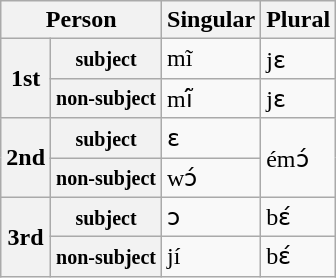<table class="wikitable">
<tr>
<th colspan="2">Person</th>
<th>Singular</th>
<th>Plural</th>
</tr>
<tr>
<th rowspan="2">1st</th>
<th><small>subject</small></th>
<td>mĩ</td>
<td>jɛ</td>
</tr>
<tr>
<th><small>non-subject</small></th>
<td>mĩ́</td>
<td>jɛ</td>
</tr>
<tr>
<th rowspan="2">2nd</th>
<th><small>subject</small></th>
<td>ɛ</td>
<td rowspan="2">émɔ́</td>
</tr>
<tr>
<th><small>non-subject</small></th>
<td>wɔ́</td>
</tr>
<tr>
<th rowspan="2">3rd</th>
<th><small>subject</small></th>
<td>ɔ</td>
<td>bɛ́</td>
</tr>
<tr>
<th><small>non-subject</small></th>
<td>jí</td>
<td>bɛ́</td>
</tr>
</table>
